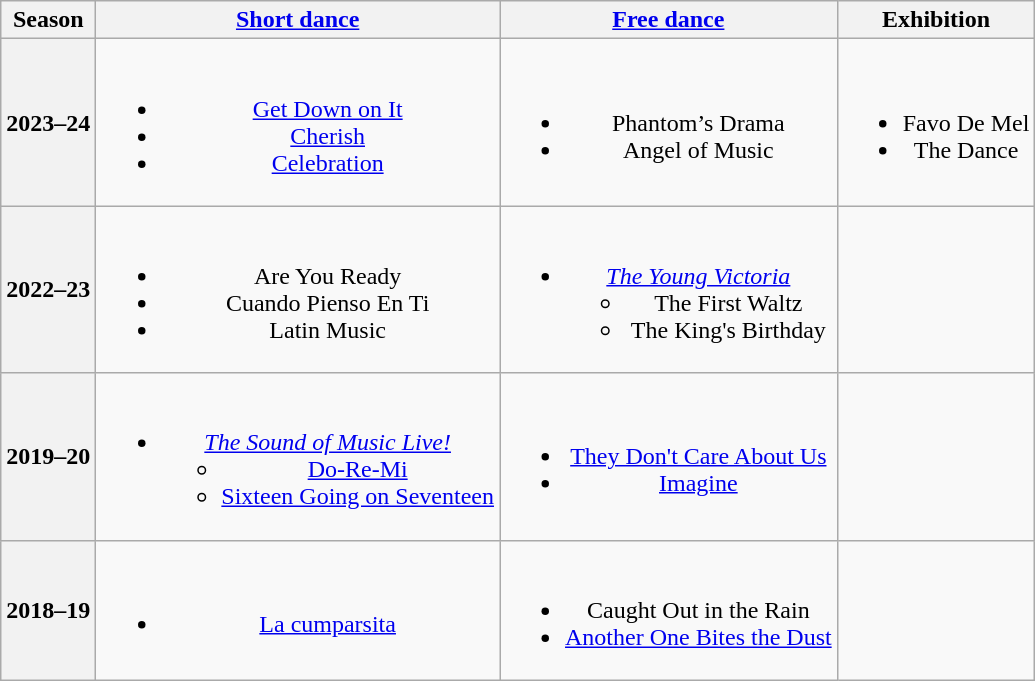<table class=wikitable style=text-align:center>
<tr>
<th>Season</th>
<th><a href='#'>Short dance</a></th>
<th><a href='#'>Free dance</a></th>
<th>Exhibition</th>
</tr>
<tr>
<th>2023–24 <br> </th>
<td><br><ul><li><a href='#'>Get Down on It</a></li><li><a href='#'>Cherish</a></li><li><a href='#'>Celebration</a> <br></li></ul></td>
<td><br><ul><li>Phantom’s Drama</li><li>Angel of Music <br> </li></ul></td>
<td><br><ul><li>Favo De Mel <br></li><li>The Dance <br></li></ul></td>
</tr>
<tr>
<th>2022–23 <br> </th>
<td><br><ul><li> Are You Ready</li><li> Cuando Pienso En Ti</li><li> Latin Music</li></ul></td>
<td><br><ul><li><em><a href='#'>The Young Victoria</a></em><ul><li>The First Waltz</li><li>The King's Birthday <br> </li></ul></li></ul></td>
<td></td>
</tr>
<tr>
<th>2019–20 <br> </th>
<td><br><ul><li><em><a href='#'>The Sound of Music Live!</a></em><ul><li><a href='#'>Do-Re-Mi</a> <br> </li><li><a href='#'>Sixteen Going on Seventeen</a> <br> </li></ul></li></ul></td>
<td><br><ul><li><a href='#'>They Don't Care About Us</a> <br> </li><li><a href='#'>Imagine</a> <br> </li></ul></td>
<td></td>
</tr>
<tr>
<th>2018–19 <br> </th>
<td><br><ul><li> <a href='#'>La cumparsita</a> <br> </li></ul></td>
<td><br><ul><li>Caught Out in the Rain <br> </li><li><a href='#'>Another One Bites the Dust</a> <br> </li></ul></td>
<td></td>
</tr>
</table>
